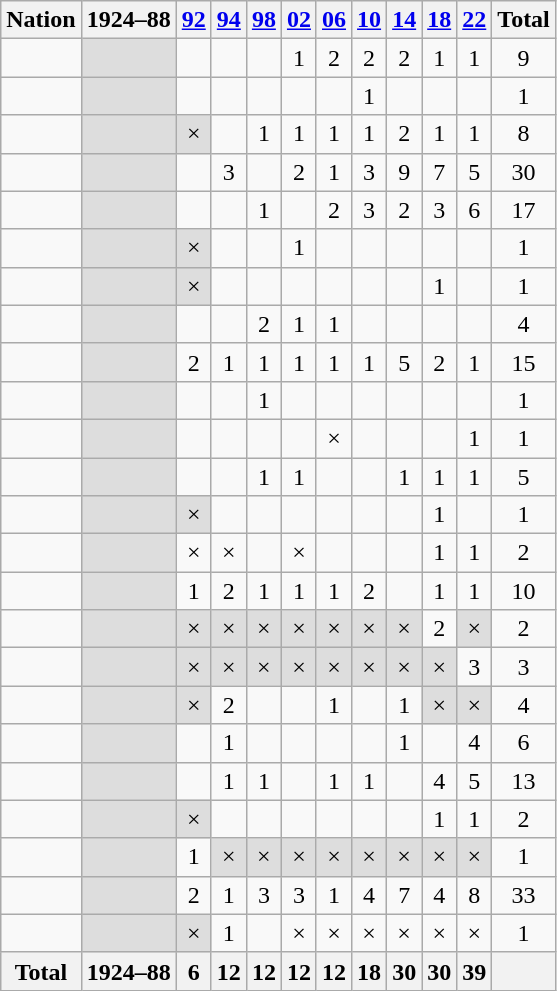<table class="wikitable sortable" style="text-align:center">
<tr>
<th>Nation</th>
<th class="unsortable"><span>1924–88</span></th>
<th><a href='#'>92</a></th>
<th><a href='#'>94</a></th>
<th><a href='#'>98</a></th>
<th><a href='#'>02</a></th>
<th><a href='#'>06</a></th>
<th><a href='#'>10</a></th>
<th><a href='#'>14</a></th>
<th><a href='#'>18</a></th>
<th><a href='#'>22</a></th>
<th>Total</th>
</tr>
<tr>
<td align=left></td>
<td style="background:#ddd"> </td>
<td></td>
<td></td>
<td></td>
<td>1</td>
<td>2</td>
<td>2</td>
<td>2</td>
<td>1</td>
<td>1</td>
<td>9</td>
</tr>
<tr>
<td align=left></td>
<td style="background:#ddd"> </td>
<td></td>
<td></td>
<td></td>
<td></td>
<td></td>
<td>1</td>
<td></td>
<td></td>
<td></td>
<td>1</td>
</tr>
<tr>
<td align=left></td>
<td style="background:#ddd"> </td>
<td style="background:#ddd">×</td>
<td></td>
<td>1</td>
<td>1</td>
<td>1</td>
<td>1</td>
<td>2</td>
<td>1</td>
<td>1</td>
<td>8</td>
</tr>
<tr>
<td align=left></td>
<td style="background:#ddd"> </td>
<td></td>
<td>3</td>
<td></td>
<td>2</td>
<td>1</td>
<td>3</td>
<td>9</td>
<td>7</td>
<td>5</td>
<td>30</td>
</tr>
<tr>
<td align=left></td>
<td style="background:#ddd"> </td>
<td></td>
<td></td>
<td>1</td>
<td></td>
<td>2</td>
<td>3</td>
<td>2</td>
<td>3</td>
<td>6</td>
<td>17</td>
</tr>
<tr>
<td align=left></td>
<td style="background:#ddd"> </td>
<td style="background:#ddd">×</td>
<td></td>
<td></td>
<td>1</td>
<td></td>
<td></td>
<td></td>
<td></td>
<td></td>
<td>1</td>
</tr>
<tr>
<td align=left></td>
<td style="background:#ddd"> </td>
<td style="background:#ddd">×</td>
<td></td>
<td></td>
<td></td>
<td></td>
<td></td>
<td></td>
<td>1</td>
<td></td>
<td>1</td>
</tr>
<tr>
<td align=left></td>
<td style="background:#ddd"> </td>
<td></td>
<td></td>
<td>2</td>
<td>1</td>
<td>1</td>
<td></td>
<td></td>
<td></td>
<td></td>
<td>4</td>
</tr>
<tr>
<td align=left></td>
<td style="background:#ddd"> </td>
<td>2</td>
<td>1</td>
<td>1</td>
<td>1</td>
<td>1</td>
<td>1</td>
<td>5</td>
<td>2</td>
<td>1</td>
<td>15</td>
</tr>
<tr>
<td align=left></td>
<td style="background:#ddd"> </td>
<td></td>
<td></td>
<td>1</td>
<td></td>
<td></td>
<td></td>
<td></td>
<td></td>
<td></td>
<td>1</td>
</tr>
<tr>
<td align=left></td>
<td style="background:#ddd"> </td>
<td></td>
<td></td>
<td></td>
<td></td>
<td>×</td>
<td></td>
<td></td>
<td></td>
<td>1</td>
<td>1</td>
</tr>
<tr>
<td align=left></td>
<td style="background:#ddd"> </td>
<td></td>
<td></td>
<td>1</td>
<td>1</td>
<td></td>
<td></td>
<td>1</td>
<td>1</td>
<td>1</td>
<td>5</td>
</tr>
<tr>
<td align=left></td>
<td style="background:#ddd"> </td>
<td style="background:#ddd">×</td>
<td></td>
<td></td>
<td></td>
<td></td>
<td></td>
<td></td>
<td>1</td>
<td></td>
<td>1</td>
</tr>
<tr>
<td align=left></td>
<td style="background:#ddd"> </td>
<td>×</td>
<td>×</td>
<td></td>
<td>×</td>
<td></td>
<td></td>
<td></td>
<td>1</td>
<td>1</td>
<td>2</td>
</tr>
<tr>
<td align=left></td>
<td style="background:#ddd"> </td>
<td>1</td>
<td>2</td>
<td>1</td>
<td>1</td>
<td>1</td>
<td>2</td>
<td></td>
<td>1</td>
<td>1</td>
<td>10</td>
</tr>
<tr>
<td align=left></td>
<td style="background:#ddd"> </td>
<td style="background:#ddd">×</td>
<td style="background:#ddd">×</td>
<td style="background:#ddd">×</td>
<td style="background:#ddd">×</td>
<td style="background:#ddd">×</td>
<td style="background:#ddd">×</td>
<td style="background:#ddd">×</td>
<td>2</td>
<td style="background:#ddd">×</td>
<td>2</td>
</tr>
<tr>
<td align=left> </td>
<td style="background:#ddd"> </td>
<td style="background:#ddd">×</td>
<td style="background:#ddd">×</td>
<td style="background:#ddd">×</td>
<td style="background:#ddd">×</td>
<td style="background:#ddd">×</td>
<td style="background:#ddd">×</td>
<td style="background:#ddd">×</td>
<td style="background:#ddd">×</td>
<td>3</td>
<td>3</td>
</tr>
<tr>
<td align=left></td>
<td style="background:#ddd"> </td>
<td style="background:#ddd">×</td>
<td>2</td>
<td></td>
<td></td>
<td>1</td>
<td></td>
<td>1</td>
<td style="background:#ddd">×</td>
<td style="background:#ddd">×</td>
<td>4</td>
</tr>
<tr>
<td align=left></td>
<td style="background:#ddd"> </td>
<td></td>
<td>1</td>
<td></td>
<td></td>
<td></td>
<td></td>
<td>1</td>
<td></td>
<td>4</td>
<td>6</td>
</tr>
<tr>
<td align=left></td>
<td style="background:#ddd"> </td>
<td></td>
<td>1</td>
<td>1</td>
<td></td>
<td>1</td>
<td>1</td>
<td></td>
<td>4</td>
<td>5</td>
<td>13</td>
</tr>
<tr>
<td align=left></td>
<td style="background:#ddd"> </td>
<td style="background:#ddd">×</td>
<td></td>
<td></td>
<td></td>
<td></td>
<td></td>
<td></td>
<td>1</td>
<td>1</td>
<td>2</td>
</tr>
<tr>
<td align=left></td>
<td style="background:#ddd"> </td>
<td>1</td>
<td style="background:#ddd">×</td>
<td style="background:#ddd">×</td>
<td style="background:#ddd">×</td>
<td style="background:#ddd">×</td>
<td style="background:#ddd">×</td>
<td style="background:#ddd">×</td>
<td style="background:#ddd">×</td>
<td style="background:#ddd">×</td>
<td>1</td>
</tr>
<tr>
<td align=left></td>
<td style="background:#ddd"> </td>
<td>2</td>
<td>1</td>
<td>3</td>
<td>3</td>
<td>1</td>
<td>4</td>
<td>7</td>
<td>4</td>
<td>8</td>
<td>33</td>
</tr>
<tr>
<td align=left></td>
<td style="background:#ddd"> </td>
<td style="background:#ddd">×</td>
<td>1</td>
<td></td>
<td>×</td>
<td>×</td>
<td>×</td>
<td>×</td>
<td>×</td>
<td>×</td>
<td>1</td>
</tr>
<tr>
<th>Total</th>
<th class="unsortable"><span>1924–88</span></th>
<th>6</th>
<th>12</th>
<th>12</th>
<th>12</th>
<th>12</th>
<th>18</th>
<th>30</th>
<th>30</th>
<th>39</th>
<th></th>
</tr>
</table>
